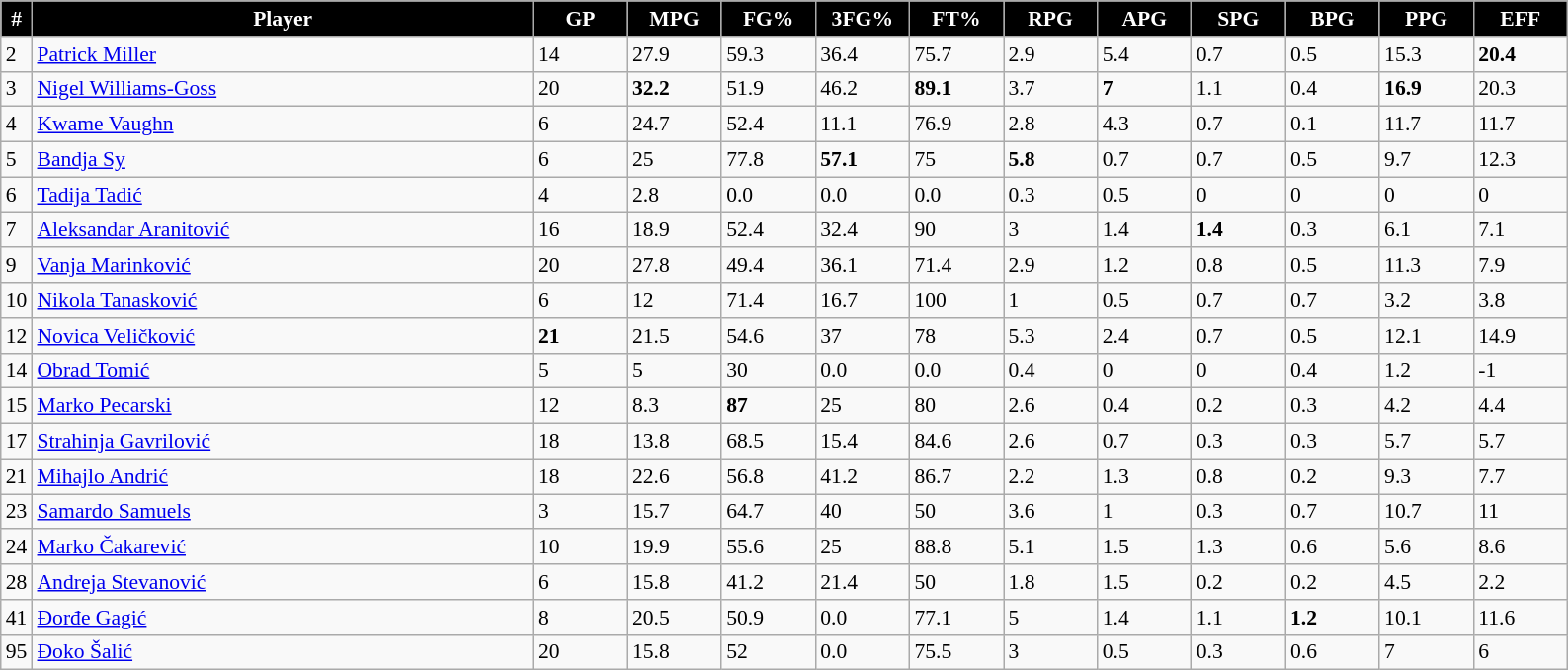<table class="wikitable sortable" style="font-size: 90%">
<tr>
<th style="background:black; color:white;" width="2%">#</th>
<th style="background:black; color:white;">Player</th>
<th style="background:black; color:white;" width="6%">GP</th>
<th style="background:black; color:white;" width="6%">MPG</th>
<th style="background:black; color:white;" width="6%">FG%</th>
<th style="background:black; color:white;" width="6%">3FG%</th>
<th style="background:black; color:white;" width="6%">FT%</th>
<th style="background:black; color:white;" width="6%">RPG</th>
<th style="background:black; color:white;" width="6%">APG</th>
<th style="background:black; color:white;" width="6%">SPG</th>
<th style="background:black; color:white;" width="6%">BPG</th>
<th style="background:black; color:white;" width="6%">PPG</th>
<th style="background:black; color:white;" width="6%">EFF</th>
</tr>
<tr>
<td>2</td>
<td> <a href='#'>Patrick Miller</a></td>
<td>14</td>
<td>27.9</td>
<td>59.3</td>
<td>36.4</td>
<td>75.7</td>
<td>2.9</td>
<td>5.4</td>
<td>0.7</td>
<td>0.5</td>
<td>15.3</td>
<td><strong>20.4</strong></td>
</tr>
<tr>
<td>3</td>
<td> <a href='#'>Nigel Williams-Goss</a></td>
<td>20</td>
<td><strong>32.2</strong></td>
<td>51.9</td>
<td>46.2</td>
<td><strong>89.1</strong></td>
<td>3.7</td>
<td><strong>7</strong></td>
<td>1.1</td>
<td>0.4</td>
<td><strong>16.9</strong></td>
<td>20.3</td>
</tr>
<tr>
<td>4</td>
<td> <a href='#'>Kwame Vaughn</a></td>
<td>6</td>
<td>24.7</td>
<td>52.4</td>
<td>11.1</td>
<td>76.9</td>
<td>2.8</td>
<td>4.3</td>
<td>0.7</td>
<td>0.1</td>
<td>11.7</td>
<td>11.7</td>
</tr>
<tr>
<td>5</td>
<td> <a href='#'>Bandja Sy</a></td>
<td>6</td>
<td>25</td>
<td>77.8</td>
<td><strong>57.1</strong></td>
<td>75</td>
<td><strong>5.8</strong></td>
<td>0.7</td>
<td>0.7</td>
<td>0.5</td>
<td>9.7</td>
<td>12.3</td>
</tr>
<tr>
<td>6</td>
<td> <a href='#'>Tadija Tadić</a></td>
<td>4</td>
<td>2.8</td>
<td>0.0</td>
<td>0.0</td>
<td>0.0</td>
<td>0.3</td>
<td>0.5</td>
<td>0</td>
<td>0</td>
<td>0</td>
<td>0</td>
</tr>
<tr>
<td>7</td>
<td> <a href='#'>Aleksandar Aranitović</a></td>
<td>16</td>
<td>18.9</td>
<td>52.4</td>
<td>32.4</td>
<td>90</td>
<td>3</td>
<td>1.4</td>
<td><strong>1.4</strong></td>
<td>0.3</td>
<td>6.1</td>
<td>7.1</td>
</tr>
<tr>
<td>9</td>
<td> <a href='#'>Vanja Marinković</a></td>
<td>20</td>
<td>27.8</td>
<td>49.4</td>
<td>36.1</td>
<td>71.4</td>
<td>2.9</td>
<td>1.2</td>
<td>0.8</td>
<td>0.5</td>
<td>11.3</td>
<td>7.9</td>
</tr>
<tr>
<td>10</td>
<td> <a href='#'>Nikola Tanasković</a></td>
<td>6</td>
<td>12</td>
<td>71.4</td>
<td>16.7</td>
<td>100</td>
<td>1</td>
<td>0.5</td>
<td>0.7</td>
<td>0.7</td>
<td>3.2</td>
<td>3.8</td>
</tr>
<tr>
<td>12</td>
<td> <a href='#'>Novica Veličković</a></td>
<td><strong>21</strong></td>
<td>21.5</td>
<td>54.6</td>
<td>37</td>
<td>78</td>
<td>5.3</td>
<td>2.4</td>
<td>0.7</td>
<td>0.5</td>
<td>12.1</td>
<td>14.9</td>
</tr>
<tr>
<td>14</td>
<td> <a href='#'>Obrad Tomić</a></td>
<td>5</td>
<td>5</td>
<td>30</td>
<td>0.0</td>
<td>0.0</td>
<td>0.4</td>
<td>0</td>
<td>0</td>
<td>0.4</td>
<td>1.2</td>
<td>-1</td>
</tr>
<tr>
<td>15</td>
<td> <a href='#'>Marko Pecarski</a></td>
<td>12</td>
<td>8.3</td>
<td><strong>87</strong></td>
<td>25</td>
<td>80</td>
<td>2.6</td>
<td>0.4</td>
<td>0.2</td>
<td>0.3</td>
<td>4.2</td>
<td>4.4</td>
</tr>
<tr>
<td>17</td>
<td> <a href='#'>Strahinja Gavrilović</a></td>
<td>18</td>
<td>13.8</td>
<td>68.5</td>
<td>15.4</td>
<td>84.6</td>
<td>2.6</td>
<td>0.7</td>
<td>0.3</td>
<td>0.3</td>
<td>5.7</td>
<td>5.7</td>
</tr>
<tr>
<td>21</td>
<td> <a href='#'>Mihajlo Andrić</a></td>
<td>18</td>
<td>22.6</td>
<td>56.8</td>
<td>41.2</td>
<td>86.7</td>
<td>2.2</td>
<td>1.3</td>
<td>0.8</td>
<td>0.2</td>
<td>9.3</td>
<td>7.7</td>
</tr>
<tr>
<td>23</td>
<td> <a href='#'>Samardo Samuels</a></td>
<td>3</td>
<td>15.7</td>
<td>64.7</td>
<td>40</td>
<td>50</td>
<td>3.6</td>
<td>1</td>
<td>0.3</td>
<td>0.7</td>
<td>10.7</td>
<td>11</td>
</tr>
<tr>
<td>24</td>
<td> <a href='#'>Marko Čakarević</a></td>
<td>10</td>
<td>19.9</td>
<td>55.6</td>
<td>25</td>
<td>88.8</td>
<td>5.1</td>
<td>1.5</td>
<td>1.3</td>
<td>0.6</td>
<td>5.6</td>
<td>8.6</td>
</tr>
<tr>
<td>28</td>
<td> <a href='#'>Andreja Stevanović</a></td>
<td>6</td>
<td>15.8</td>
<td>41.2</td>
<td>21.4</td>
<td>50</td>
<td>1.8</td>
<td>1.5</td>
<td>0.2</td>
<td>0.2</td>
<td>4.5</td>
<td>2.2</td>
</tr>
<tr>
<td>41</td>
<td> <a href='#'>Đorđe Gagić</a></td>
<td>8</td>
<td>20.5</td>
<td>50.9</td>
<td>0.0</td>
<td>77.1</td>
<td>5</td>
<td>1.4</td>
<td>1.1</td>
<td><strong>1.2</strong></td>
<td>10.1</td>
<td>11.6</td>
</tr>
<tr>
<td>95</td>
<td> <a href='#'>Đoko Šalić</a></td>
<td>20</td>
<td>15.8</td>
<td>52</td>
<td>0.0</td>
<td>75.5</td>
<td>3</td>
<td>0.5</td>
<td>0.3</td>
<td>0.6</td>
<td>7</td>
<td>6</td>
</tr>
</table>
